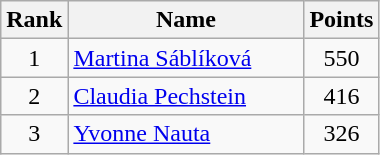<table class="wikitable" border="1">
<tr>
<th width=30>Rank</th>
<th width=150>Name</th>
<th width=25>Points</th>
</tr>
<tr align="center">
<td>1</td>
<td align="left"> <a href='#'>Martina Sáblíková</a></td>
<td>550</td>
</tr>
<tr align="center">
<td>2</td>
<td align="left"> <a href='#'>Claudia Pechstein</a></td>
<td>416</td>
</tr>
<tr align="center">
<td>3</td>
<td align="left"> <a href='#'>Yvonne Nauta</a></td>
<td>326</td>
</tr>
</table>
